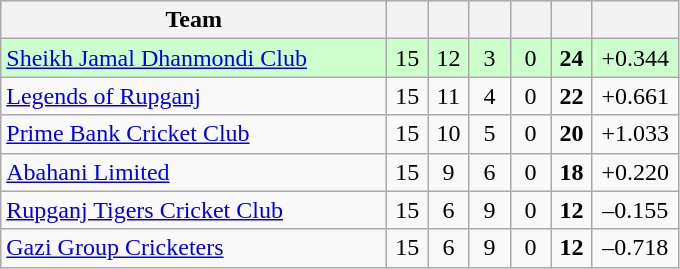<table class="wikitable" style="text-align:center">
<tr>
<th style="width:250px">Team</th>
<th width="20"></th>
<th width="20"></th>
<th width="20"></th>
<th width="20"></th>
<th width="20"></th>
<th width="50"></th>
</tr>
<tr style="background:#cfc">
<td style="text-align:left;"><a href='#'>Sheikh Jamal Dhanmondi Club</a></td>
<td>15</td>
<td>12</td>
<td>3</td>
<td>0</td>
<td><strong>24</strong></td>
<td>+0.344</td>
</tr>
<tr>
<td style="text-align:left;"><a href='#'>Legends of Rupganj</a></td>
<td>15</td>
<td>11</td>
<td>4</td>
<td>0</td>
<td><strong>22</strong></td>
<td>+0.661</td>
</tr>
<tr>
<td style="text-align:left;"><a href='#'>Prime Bank Cricket Club</a></td>
<td>15</td>
<td>10</td>
<td>5</td>
<td>0</td>
<td><strong>20</strong></td>
<td>+1.033</td>
</tr>
<tr>
<td style="text-align:left;"><a href='#'>Abahani Limited</a></td>
<td>15</td>
<td>9</td>
<td>6</td>
<td>0</td>
<td><strong>18</strong></td>
<td>+0.220</td>
</tr>
<tr>
<td style="text-align:left;"><a href='#'>Rupganj Tigers Cricket Club</a></td>
<td>15</td>
<td>6</td>
<td>9</td>
<td>0</td>
<td><strong>12</strong></td>
<td>–0.155</td>
</tr>
<tr>
<td style="text-align:left;"><a href='#'>Gazi Group Cricketers</a></td>
<td>15</td>
<td>6</td>
<td>9</td>
<td>0</td>
<td><strong>12</strong></td>
<td>–0.718</td>
</tr>
</table>
